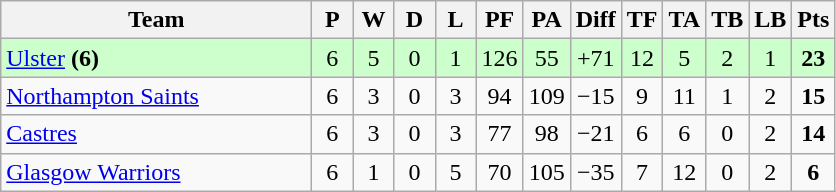<table class="wikitable" style="text-align: center;">
<tr>
<th style="width:200px;">Team</th>
<th width="20">P</th>
<th width="20">W</th>
<th width="20">D</th>
<th width="20">L</th>
<th width="20">PF</th>
<th width="20">PA</th>
<th width="20">Diff</th>
<th width="20">TF</th>
<th width="20">TA</th>
<th width="20">TB</th>
<th width="20">LB</th>
<th width="20">Pts</th>
</tr>
<tr bgcolor="#ccffcc">
<td align=left> <a href='#'>Ulster</a> <strong>(6)</strong></td>
<td>6</td>
<td>5</td>
<td>0</td>
<td>1</td>
<td>126</td>
<td>55</td>
<td>+71</td>
<td>12</td>
<td>5</td>
<td>2</td>
<td>1</td>
<td><strong>23</strong></td>
</tr>
<tr>
<td align=left> <a href='#'>Northampton Saints</a></td>
<td>6</td>
<td>3</td>
<td>0</td>
<td>3</td>
<td>94</td>
<td>109</td>
<td>−15</td>
<td>9</td>
<td>11</td>
<td>1</td>
<td>2</td>
<td><strong>15</strong></td>
</tr>
<tr>
<td align=left> <a href='#'>Castres</a></td>
<td>6</td>
<td>3</td>
<td>0</td>
<td>3</td>
<td>77</td>
<td>98</td>
<td>−21</td>
<td>6</td>
<td>6</td>
<td>0</td>
<td>2</td>
<td><strong>14</strong></td>
</tr>
<tr>
<td align=left> <a href='#'>Glasgow Warriors</a></td>
<td>6</td>
<td>1</td>
<td>0</td>
<td>5</td>
<td>70</td>
<td>105</td>
<td>−35</td>
<td>7</td>
<td>12</td>
<td>0</td>
<td>2</td>
<td><strong>6</strong></td>
</tr>
</table>
